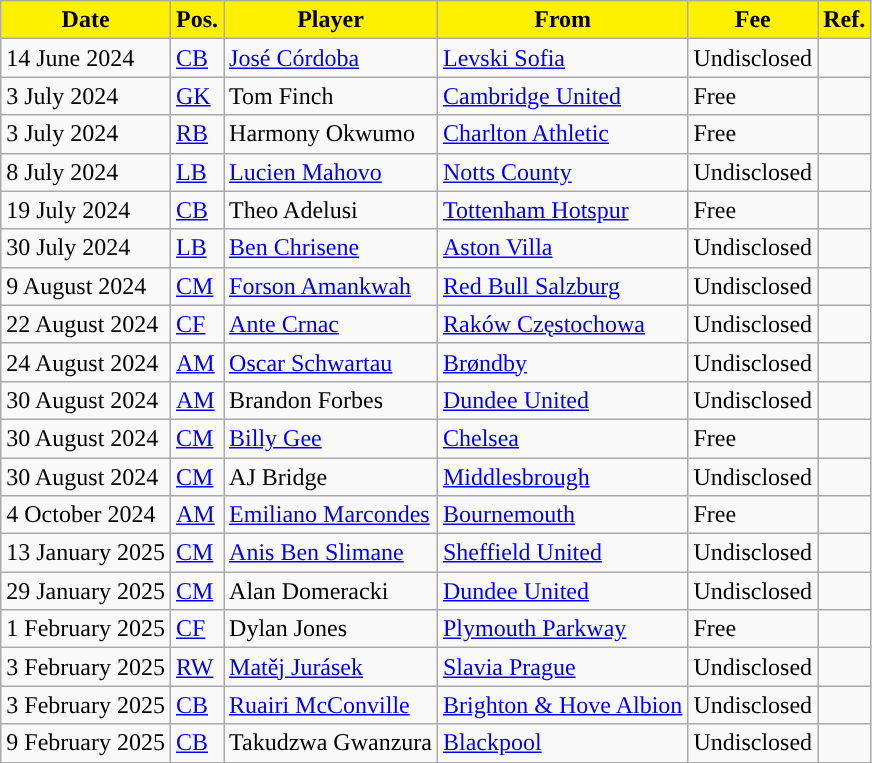<table class="wikitable plainrowheaders sortable">
<tr>
<th style="background:#fff000;color:#000000;">Date</th>
<th style="background:#fff000;color:#000000;">Pos.</th>
<th style="background:#fff000;color:#000000;">Player</th>
<th style="background:#fff000;color:#000000;">From</th>
<th style="background:#fff000;color:#000000;">Fee</th>
<th style="background:#fff000;color:#000000;">Ref.</th>
</tr>
<tr>
<td>14 June 2024</td>
<td><a href='#'>CB</a></td>
<td> <a href='#'>José Córdoba</a></td>
<td> <a href='#'>Levski Sofia</a></td>
<td>Undisclosed</td>
<td></td>
</tr>
<tr>
<td>3 July 2024</td>
<td><a href='#'>GK</a></td>
<td> Tom Finch</td>
<td> <a href='#'>Cambridge United</a></td>
<td>Free</td>
<td></td>
</tr>
<tr>
<td>3 July 2024</td>
<td><a href='#'>RB</a></td>
<td> Harmony Okwumo</td>
<td> <a href='#'>Charlton Athletic</a></td>
<td>Free</td>
<td></td>
</tr>
<tr>
<td>8 July 2024</td>
<td><a href='#'>LB</a></td>
<td> <a href='#'>Lucien Mahovo</a></td>
<td> <a href='#'>Notts County</a></td>
<td>Undisclosed</td>
<td></td>
</tr>
<tr>
<td>19 July 2024</td>
<td><a href='#'>CB</a></td>
<td> Theo Adelusi</td>
<td> <a href='#'>Tottenham Hotspur</a></td>
<td>Free</td>
<td></td>
</tr>
<tr>
<td>30 July 2024</td>
<td><a href='#'>LB</a></td>
<td> <a href='#'>Ben Chrisene</a></td>
<td> <a href='#'>Aston Villa</a></td>
<td>Undisclosed</td>
<td></td>
</tr>
<tr>
<td>9 August 2024</td>
<td><a href='#'>CM</a></td>
<td> <a href='#'>Forson Amankwah</a></td>
<td> <a href='#'>Red Bull Salzburg</a></td>
<td>Undisclosed</td>
<td></td>
</tr>
<tr>
<td>22 August 2024</td>
<td><a href='#'>CF</a></td>
<td> <a href='#'>Ante Crnac</a></td>
<td> <a href='#'>Raków Częstochowa</a></td>
<td>Undisclosed</td>
<td></td>
</tr>
<tr>
<td>24 August 2024</td>
<td><a href='#'>AM</a></td>
<td> <a href='#'>Oscar Schwartau</a></td>
<td> <a href='#'>Brøndby</a></td>
<td>Undisclosed</td>
<td></td>
</tr>
<tr>
<td>30 August 2024</td>
<td><a href='#'>AM</a></td>
<td> Brandon Forbes</td>
<td> <a href='#'>Dundee United</a></td>
<td>Undisclosed</td>
<td></td>
</tr>
<tr>
<td>30 August 2024</td>
<td><a href='#'>CM</a></td>
<td> <a href='#'>Billy Gee</a></td>
<td> <a href='#'>Chelsea</a></td>
<td>Free</td>
<td></td>
</tr>
<tr>
<td>30 August 2024</td>
<td><a href='#'>CM</a></td>
<td> AJ Bridge</td>
<td> <a href='#'>Middlesbrough</a></td>
<td>Undisclosed</td>
<td></td>
</tr>
<tr>
<td>4 October 2024</td>
<td><a href='#'>AM</a></td>
<td> <a href='#'>Emiliano Marcondes</a></td>
<td> <a href='#'>Bournemouth</a></td>
<td>Free</td>
<td></td>
</tr>
<tr>
<td>13 January 2025</td>
<td><a href='#'>CM</a></td>
<td> <a href='#'>Anis Ben Slimane</a></td>
<td> <a href='#'>Sheffield United</a></td>
<td>Undisclosed</td>
<td></td>
</tr>
<tr>
<td>29 January 2025</td>
<td><a href='#'>CM</a></td>
<td> Alan Domeracki</td>
<td> <a href='#'>Dundee United</a></td>
<td>Undisclosed</td>
<td></td>
</tr>
<tr>
<td>1 February 2025</td>
<td><a href='#'>CF</a></td>
<td> Dylan Jones</td>
<td> <a href='#'>Plymouth Parkway</a></td>
<td>Free</td>
<td></td>
</tr>
<tr>
<td>3 February 2025</td>
<td><a href='#'>RW</a></td>
<td> <a href='#'>Matěj Jurásek</a></td>
<td> <a href='#'>Slavia Prague</a></td>
<td>Undisclosed</td>
<td></td>
</tr>
<tr>
<td>3 February 2025</td>
<td><a href='#'>CB</a></td>
<td> <a href='#'>Ruairi McConville</a></td>
<td> <a href='#'>Brighton & Hove Albion</a></td>
<td>Undisclosed</td>
<td></td>
</tr>
<tr>
<td>9 February 2025</td>
<td><a href='#'>CB</a></td>
<td> Takudzwa Gwanzura</td>
<td> <a href='#'>Blackpool</a></td>
<td>Undisclosed</td>
<td></td>
</tr>
</table>
